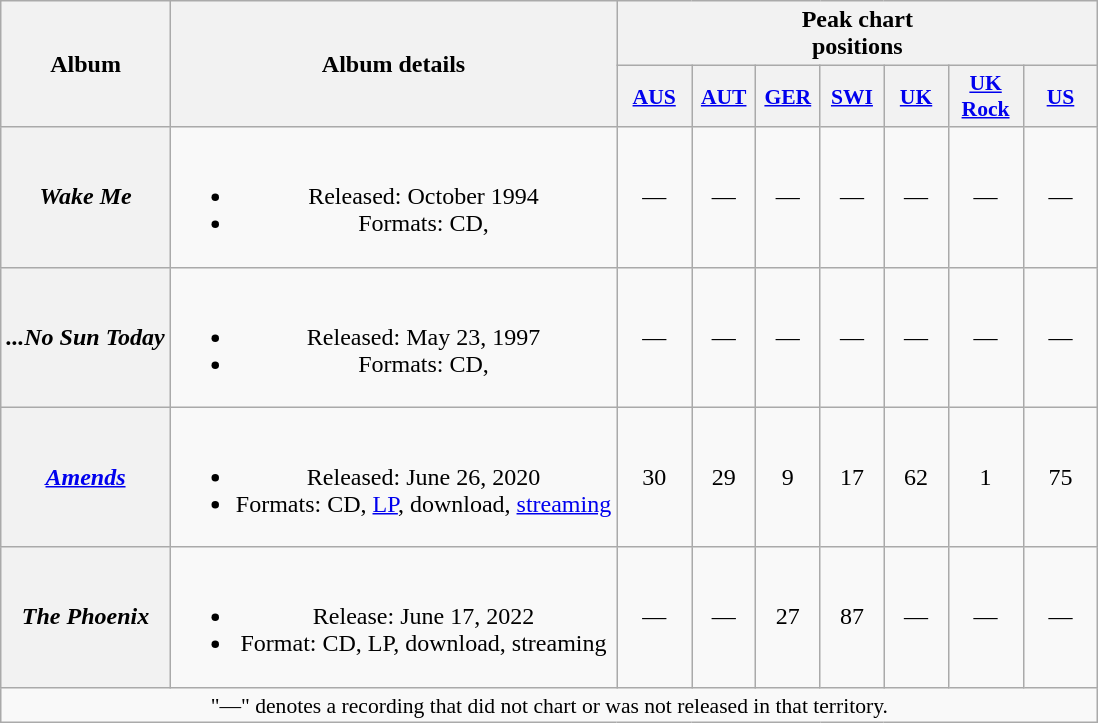<table class="wikitable plainrowheaders" style="text-align:center;">
<tr>
<th rowspan="2">Album</th>
<th rowspan="2">Album details</th>
<th colspan="7">Peak chart<br>positions</th>
</tr>
<tr>
<th scope="col" style="width:3em;font-size:90%;"><a href='#'>AUS</a></th>
<th scope="col" style="width:2.5em;font-size:90%;"><a href='#'>AUT</a></th>
<th scope="col" style="width:2.5em;font-size:90%;"><a href='#'>GER</a></th>
<th scope="col" style="width:2.5em;font-size:90%;"><a href='#'>SWI</a></th>
<th scope="col" style="width:2.5em;font-size:90%;"><a href='#'>UK</a></th>
<th scope="col" style="width:3em;font-size:90%;"><a href='#'>UK<br>Rock</a></th>
<th scope="col" style="width:3em;font-size:90%;"><a href='#'>US</a></th>
</tr>
<tr>
<th scope="row"><em>Wake Me</em></th>
<td><br><ul><li>Released: October 1994</li><li>Formats: CD,</li></ul></td>
<td>—</td>
<td>—</td>
<td>—</td>
<td>—</td>
<td>—</td>
<td>—</td>
<td>—</td>
</tr>
<tr>
<th scope="row"><em>...No Sun Today</em></th>
<td><br><ul><li>Released: May 23, 1997</li><li>Formats: CD,</li></ul></td>
<td>—</td>
<td>—</td>
<td>—</td>
<td>—</td>
<td>—</td>
<td>—</td>
<td>—</td>
</tr>
<tr>
<th scope="row"><em><a href='#'>Amends</a></em></th>
<td><br><ul><li>Released: June 26, 2020</li><li>Formats: CD, <a href='#'>LP</a>, download, <a href='#'>streaming</a></li></ul></td>
<td>30</td>
<td>29</td>
<td>9</td>
<td>17</td>
<td>62</td>
<td>1</td>
<td>75</td>
</tr>
<tr>
<th scope="row"><em>The Phoenix</em></th>
<td><br><ul><li>Release: June 17, 2022</li><li>Format: CD, LP, download, streaming</li></ul></td>
<td>—</td>
<td>—</td>
<td>27</td>
<td>87</td>
<td>—</td>
<td>—</td>
<td>—</td>
</tr>
<tr>
<td colspan="14" style="font-size:90%">"—" denotes a recording that did not chart or was not released in that territory.</td>
</tr>
</table>
